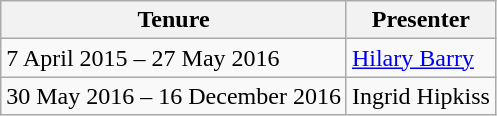<table class=wikitable>
<tr>
<th>Tenure</th>
<th>Presenter</th>
</tr>
<tr>
<td>7 April 2015 – 27 May 2016</td>
<td><a href='#'>Hilary Barry</a></td>
</tr>
<tr>
<td>30 May 2016 – 16 December 2016</td>
<td>Ingrid Hipkiss</td>
</tr>
</table>
